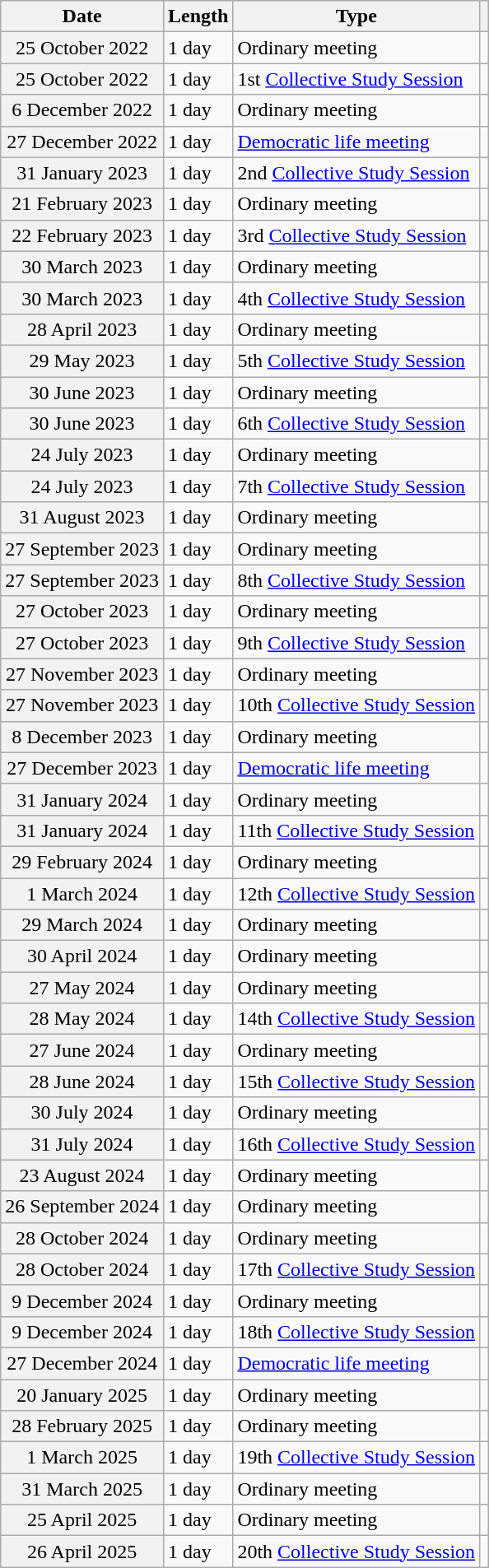<table class="wikitable sortable plainrowheaders">
<tr>
<th scope="col">Date</th>
<th scope="col">Length</th>
<th scope="col">Type</th>
<th scope="col" class="unsortable"></th>
</tr>
<tr>
<th scope="row" style="font-weight:normal;">25 October 2022</th>
<td>1 day</td>
<td>Ordinary meeting</td>
<td align="center"></td>
</tr>
<tr>
<th scope="row" style="font-weight:normal;">25 October 2022</th>
<td>1 day</td>
<td>1st <a href='#'>Collective Study Session</a></td>
<td align="center"></td>
</tr>
<tr>
<th scope="row" style="font-weight:normal;">6 December 2022</th>
<td>1 day</td>
<td>Ordinary meeting</td>
<td align="center"></td>
</tr>
<tr>
<th scope="row" style="font-weight:normal;">27 December 2022</th>
<td>1 day</td>
<td><a href='#'>Democratic life meeting</a></td>
<td align="center"></td>
</tr>
<tr>
<th scope="row" style="font-weight:normal;">31 January 2023</th>
<td>1 day</td>
<td>2nd <a href='#'>Collective Study Session</a></td>
<td align="center"></td>
</tr>
<tr>
<th scope="row" style="font-weight:normal;">21 February 2023</th>
<td>1 day</td>
<td>Ordinary meeting</td>
<td align="center"></td>
</tr>
<tr>
<th scope="row" style="font-weight:normal;">22 February 2023</th>
<td>1 day</td>
<td>3rd <a href='#'>Collective Study Session</a></td>
<td align="center"></td>
</tr>
<tr>
<th scope="row" style="font-weight:normal;">30 March 2023</th>
<td>1 day</td>
<td>Ordinary meeting</td>
<td align="center"></td>
</tr>
<tr>
<th scope="row" style="font-weight:normal;">30 March 2023</th>
<td>1 day</td>
<td>4th <a href='#'>Collective Study Session</a></td>
<td align="center"></td>
</tr>
<tr>
<th scope="row" style="font-weight:normal;">28 April 2023</th>
<td>1 day</td>
<td>Ordinary meeting</td>
<td align="center"></td>
</tr>
<tr>
<th scope="row" style="font-weight:normal;">29 May 2023</th>
<td>1 day</td>
<td>5th <a href='#'>Collective Study Session</a></td>
<td align="center"></td>
</tr>
<tr>
<th scope="row" style="font-weight:normal;">30 June 2023</th>
<td>1 day</td>
<td>Ordinary meeting</td>
<td align="center"></td>
</tr>
<tr>
<th scope="row" style="font-weight:normal;">30 June 2023</th>
<td>1 day</td>
<td>6th <a href='#'>Collective Study Session</a></td>
<td align="center"></td>
</tr>
<tr>
<th scope="row" style="font-weight:normal;">24 July 2023</th>
<td>1 day</td>
<td>Ordinary meeting</td>
<td align="center"></td>
</tr>
<tr>
<th scope="row" style="font-weight:normal;">24 July 2023</th>
<td>1 day</td>
<td>7th <a href='#'>Collective Study Session</a></td>
<td align="center"></td>
</tr>
<tr>
<th scope="row" style="font-weight:normal;">31 August 2023</th>
<td>1 day</td>
<td>Ordinary meeting</td>
<td align="center"></td>
</tr>
<tr>
<th scope="row" style="font-weight:normal;">27 September 2023</th>
<td>1 day</td>
<td>Ordinary meeting</td>
<td align="center"></td>
</tr>
<tr>
<th scope="row" style="font-weight:normal;">27 September 2023</th>
<td>1 day</td>
<td>8th <a href='#'>Collective Study Session</a></td>
<td align="center"></td>
</tr>
<tr>
<th scope="row" style="font-weight:normal;">27 October 2023</th>
<td>1 day</td>
<td>Ordinary meeting</td>
<td align="center"></td>
</tr>
<tr>
<th scope="row" style="font-weight:normal;">27 October 2023</th>
<td>1 day</td>
<td>9th <a href='#'>Collective Study Session</a></td>
<td align="center"></td>
</tr>
<tr>
<th scope="row" style="font-weight:normal;">27 November 2023</th>
<td>1 day</td>
<td>Ordinary meeting</td>
<td align="center"></td>
</tr>
<tr>
<th scope="row" style="font-weight:normal;">27 November 2023</th>
<td>1 day</td>
<td>10th <a href='#'>Collective Study Session</a></td>
<td align="center"></td>
</tr>
<tr>
<th scope="row" style="font-weight:normal;">8 December 2023</th>
<td>1 day</td>
<td>Ordinary meeting</td>
<td align="center"></td>
</tr>
<tr>
<th scope="row" style="font-weight:normal;">27 December 2023</th>
<td>1 day</td>
<td><a href='#'>Democratic life meeting</a></td>
<td align="center"></td>
</tr>
<tr>
<th scope="row" style="font-weight:normal;">31 January 2024</th>
<td>1 day</td>
<td>Ordinary meeting</td>
<td align="center"></td>
</tr>
<tr>
<th scope="row" style="font-weight:normal;">31 January 2024</th>
<td>1 day</td>
<td>11th <a href='#'>Collective Study Session</a></td>
<td align="center"></td>
</tr>
<tr>
<th scope="row" style="font-weight:normal;">29 February 2024</th>
<td>1 day</td>
<td>Ordinary meeting</td>
<td align="center"></td>
</tr>
<tr>
<th scope="row" style="font-weight:normal;">1 March 2024</th>
<td>1 day</td>
<td>12th <a href='#'>Collective Study Session</a></td>
<td align="center"></td>
</tr>
<tr>
<th scope="row" style="font-weight:normal;">29 March 2024</th>
<td>1 day</td>
<td>Ordinary meeting</td>
<td align="center"></td>
</tr>
<tr>
<th scope="row" style="font-weight:normal;">30 April 2024</th>
<td>1 day</td>
<td>Ordinary meeting</td>
<td align="center"></td>
</tr>
<tr>
<th scope="row" style="font-weight:normal;">27 May 2024</th>
<td>1 day</td>
<td>Ordinary meeting</td>
<td align="center"></td>
</tr>
<tr>
<th scope="row" style="font-weight:normal;">28 May 2024</th>
<td>1 day</td>
<td>14th <a href='#'>Collective Study Session</a></td>
<td align="center"></td>
</tr>
<tr>
<th scope="row" style="font-weight:normal;">27 June 2024</th>
<td>1 day</td>
<td>Ordinary meeting</td>
<td align="center"></td>
</tr>
<tr>
<th scope="row" style="font-weight:normal;">28 June 2024</th>
<td>1 day</td>
<td>15th <a href='#'>Collective Study Session</a></td>
<td align="center"></td>
</tr>
<tr>
<th scope="row" style="font-weight:normal;">30 July 2024</th>
<td>1 day</td>
<td>Ordinary meeting</td>
<td align="center"></td>
</tr>
<tr>
<th scope="row" style="font-weight:normal;">31 July 2024</th>
<td>1 day</td>
<td>16th <a href='#'>Collective Study Session</a></td>
<td align="center"></td>
</tr>
<tr>
<th scope="row" style="font-weight:normal;">23 August 2024</th>
<td>1 day</td>
<td>Ordinary meeting</td>
<td align="center"></td>
</tr>
<tr>
<th scope="row" style="font-weight:normal;">26 September 2024</th>
<td>1 day</td>
<td>Ordinary meeting</td>
<td align="center"></td>
</tr>
<tr>
<th scope="row" style="font-weight:normal;">28 October 2024</th>
<td>1 day</td>
<td>Ordinary meeting</td>
<td align="center"></td>
</tr>
<tr>
<th scope="row" style="font-weight:normal;">28 October 2024</th>
<td>1 day</td>
<td>17th <a href='#'>Collective Study Session</a></td>
<td align="center"></td>
</tr>
<tr>
<th scope="row" style="font-weight:normal;">9 December 2024</th>
<td>1 day</td>
<td>Ordinary meeting</td>
<td align="center"></td>
</tr>
<tr>
<th scope="row" style="font-weight:normal;">9 December 2024</th>
<td>1 day</td>
<td>18th <a href='#'>Collective Study Session</a></td>
<td align="center"></td>
</tr>
<tr>
<th scope="row" style="font-weight:normal;">27 December 2024</th>
<td>1 day</td>
<td><a href='#'>Democratic life meeting</a></td>
<td align="center"></td>
</tr>
<tr>
<th scope="row" style="font-weight:normal;">20 January 2025</th>
<td>1 day</td>
<td>Ordinary meeting</td>
<td align="center"></td>
</tr>
<tr>
<th scope="row" style="font-weight:normal;">28 February 2025</th>
<td>1 day</td>
<td>Ordinary meeting</td>
<td align="center"></td>
</tr>
<tr>
<th scope="row" style="font-weight:normal;">1 March 2025</th>
<td>1 day</td>
<td>19th <a href='#'>Collective Study Session</a></td>
<td align="center"></td>
</tr>
<tr>
<th scope="row" style="font-weight:normal;">31 March 2025</th>
<td>1 day</td>
<td>Ordinary meeting</td>
<td align="center"></td>
</tr>
<tr>
<th scope="row" style="font-weight:normal;">25 April 2025</th>
<td>1 day</td>
<td>Ordinary meeting</td>
<td align="center"></td>
</tr>
<tr>
<th scope="row" style="font-weight:normal;">26 April 2025</th>
<td>1 day</td>
<td>20th <a href='#'>Collective Study Session</a></td>
<td align="center"></td>
</tr>
</table>
